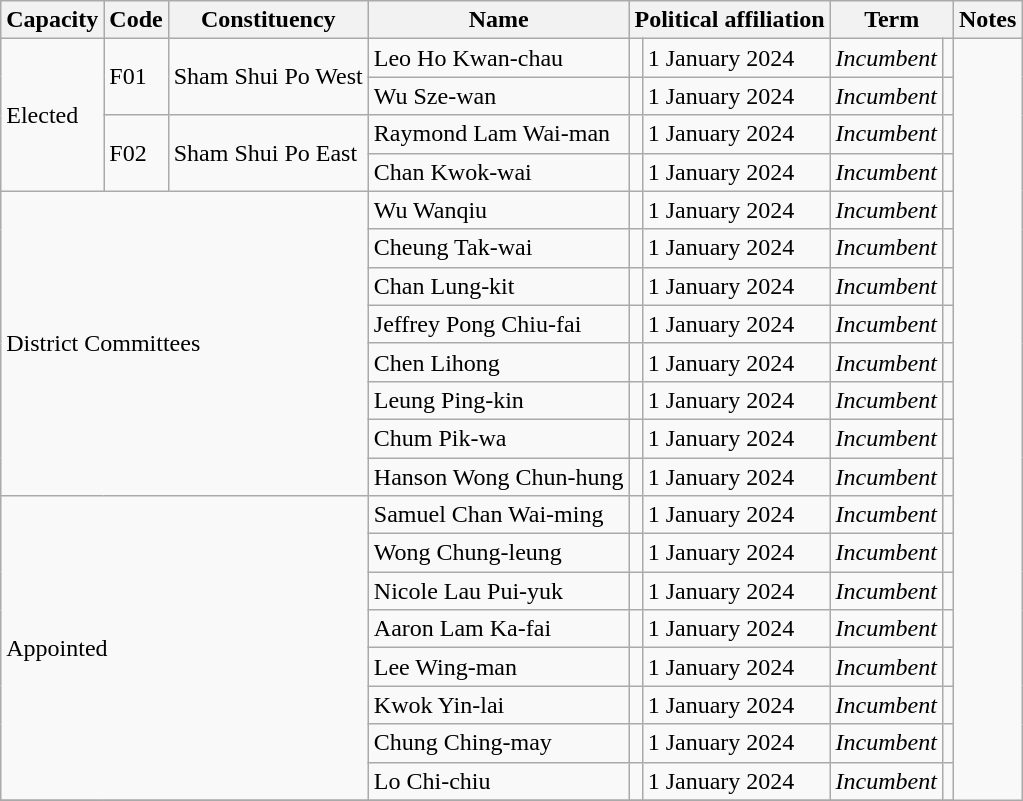<table class="wikitable sortable" border="1">
<tr>
<th>Capacity</th>
<th>Code</th>
<th>Constituency</th>
<th>Name</th>
<th colspan="2">Political affiliation</th>
<th colspan="2">Term</th>
<th class="unsortable">Notes</th>
</tr>
<tr>
<td rowspan="4">Elected</td>
<td rowspan="2">F01</td>
<td rowspan="2">Sham Shui Po West</td>
<td>Leo Ho Kwan-chau</td>
<td></td>
<td>1 January 2024</td>
<td><em>Incumbent</em></td>
<td></td>
</tr>
<tr>
<td>Wu Sze-wan</td>
<td></td>
<td>1 January 2024</td>
<td><em>Incumbent</em></td>
<td></td>
</tr>
<tr>
<td rowspan="2">F02</td>
<td rowspan="2">Sham Shui Po East</td>
<td>Raymond Lam Wai-man</td>
<td></td>
<td>1 January 2024</td>
<td><em>Incumbent</em></td>
<td></td>
</tr>
<tr>
<td>Chan Kwok-wai</td>
<td></td>
<td>1 January 2024</td>
<td><em>Incumbent</em></td>
<td></td>
</tr>
<tr>
<td colspan="3" rowspan="8">District Committees</td>
<td>Wu Wanqiu</td>
<td></td>
<td>1 January 2024</td>
<td><em>Incumbent</em></td>
<td></td>
</tr>
<tr>
<td>Cheung Tak-wai</td>
<td></td>
<td>1 January 2024</td>
<td><em>Incumbent</em></td>
<td></td>
</tr>
<tr>
<td>Chan Lung-kit</td>
<td></td>
<td>1 January 2024</td>
<td><em>Incumbent</em></td>
<td></td>
</tr>
<tr>
<td>Jeffrey Pong Chiu-fai</td>
<td></td>
<td>1 January 2024</td>
<td><em>Incumbent</em></td>
<td></td>
</tr>
<tr>
<td>Chen Lihong</td>
<td></td>
<td>1 January 2024</td>
<td><em>Incumbent</em></td>
<td></td>
</tr>
<tr>
<td>Leung Ping-kin</td>
<td></td>
<td>1 January 2024</td>
<td><em>Incumbent</em></td>
<td></td>
</tr>
<tr>
<td>Chum Pik-wa</td>
<td></td>
<td>1 January 2024</td>
<td><em>Incumbent</em></td>
<td></td>
</tr>
<tr>
<td>Hanson Wong Chun-hung</td>
<td></td>
<td>1 January 2024</td>
<td><em>Incumbent</em></td>
<td></td>
</tr>
<tr>
<td colspan="3" rowspan="8">Appointed</td>
<td>Samuel Chan Wai-ming</td>
<td></td>
<td>1 January 2024</td>
<td><em>Incumbent</em></td>
<td></td>
</tr>
<tr>
<td>Wong Chung-leung</td>
<td></td>
<td>1 January 2024</td>
<td><em>Incumbent</em></td>
<td></td>
</tr>
<tr>
<td>Nicole Lau Pui-yuk</td>
<td></td>
<td>1 January 2024</td>
<td><em>Incumbent</em></td>
<td></td>
</tr>
<tr>
<td>Aaron Lam Ka-fai</td>
<td></td>
<td>1 January 2024</td>
<td><em>Incumbent</em></td>
<td></td>
</tr>
<tr>
<td>Lee Wing-man</td>
<td></td>
<td>1 January 2024</td>
<td><em>Incumbent</em></td>
<td></td>
</tr>
<tr>
<td>Kwok Yin-lai</td>
<td></td>
<td>1 January 2024</td>
<td><em>Incumbent</em></td>
<td></td>
</tr>
<tr>
<td>Chung Ching-may</td>
<td></td>
<td>1 January 2024</td>
<td><em>Incumbent</em></td>
<td></td>
</tr>
<tr>
<td>Lo Chi-chiu</td>
<td></td>
<td>1 January 2024</td>
<td><em>Incumbent</em></td>
<td></td>
</tr>
<tr>
</tr>
</table>
